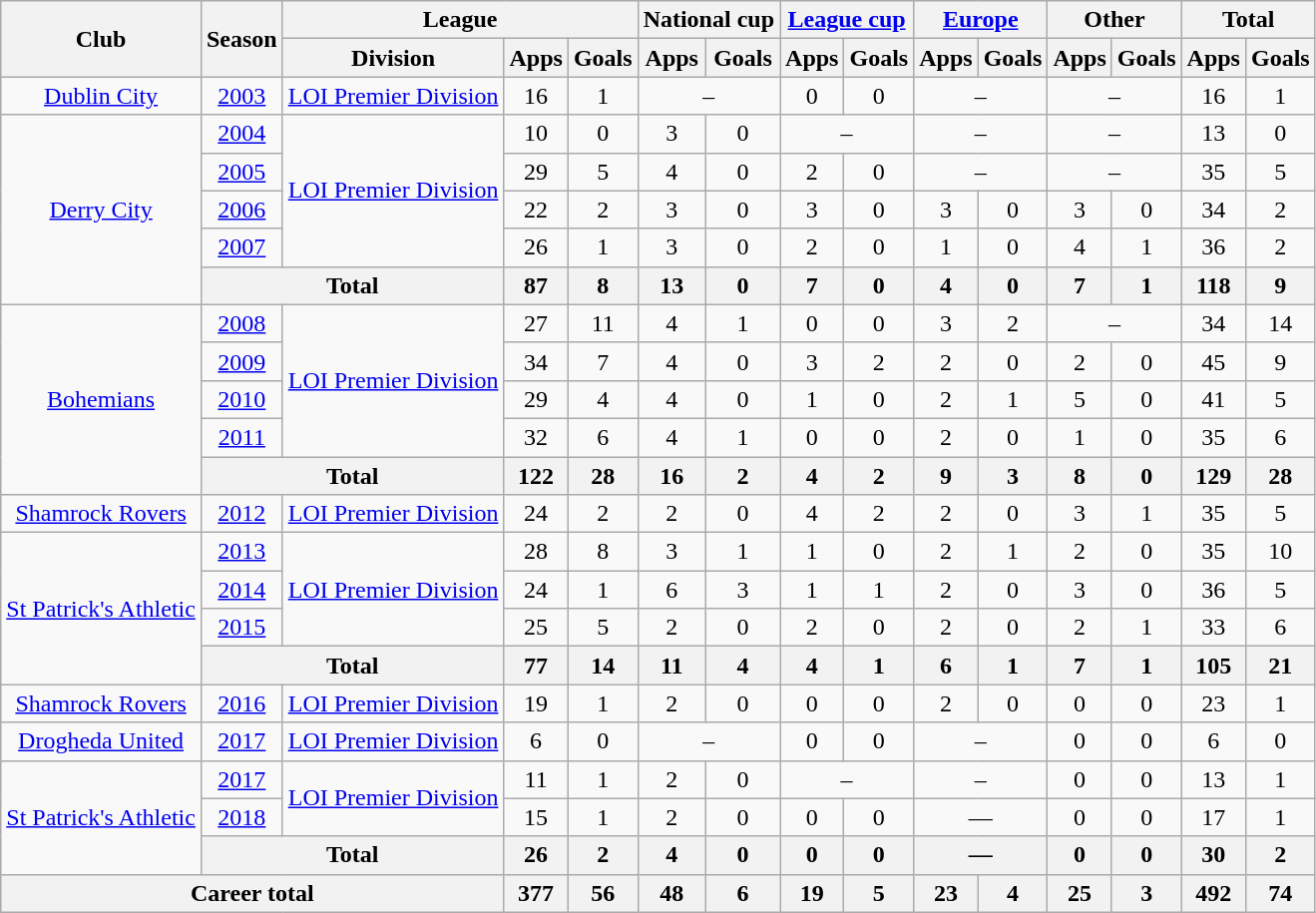<table class=wikitable style=text-align:center>
<tr>
<th rowspan="2">Club</th>
<th rowspan="2">Season</th>
<th colspan="3">League</th>
<th colspan="2">National cup</th>
<th colspan="2"><a href='#'>League cup</a></th>
<th colspan="2"><a href='#'>Europe</a></th>
<th colspan="2">Other</th>
<th colspan="2">Total</th>
</tr>
<tr>
<th>Division</th>
<th>Apps</th>
<th>Goals</th>
<th>Apps</th>
<th>Goals</th>
<th>Apps</th>
<th>Goals</th>
<th>Apps</th>
<th>Goals</th>
<th>Apps</th>
<th>Goals</th>
<th>Apps</th>
<th>Goals</th>
</tr>
<tr>
<td><a href='#'>Dublin City</a></td>
<td><a href='#'>2003</a></td>
<td><a href='#'>LOI Premier Division</a></td>
<td>16</td>
<td>1</td>
<td colspan="2">–</td>
<td>0</td>
<td>0</td>
<td colspan="2">–</td>
<td colspan="2">–</td>
<td>16</td>
<td>1</td>
</tr>
<tr>
<td rowspan="5"><a href='#'>Derry City</a></td>
<td><a href='#'>2004</a></td>
<td rowspan="4"><a href='#'>LOI Premier Division</a></td>
<td>10</td>
<td>0</td>
<td>3</td>
<td>0</td>
<td colspan="2">–</td>
<td colspan="2">–</td>
<td colspan="2">–</td>
<td>13</td>
<td>0</td>
</tr>
<tr>
<td><a href='#'>2005</a></td>
<td>29</td>
<td>5</td>
<td>4</td>
<td>0</td>
<td>2</td>
<td>0</td>
<td colspan="2">–</td>
<td colspan="2">–</td>
<td>35</td>
<td>5</td>
</tr>
<tr>
<td><a href='#'>2006</a></td>
<td>22</td>
<td>2</td>
<td>3</td>
<td>0</td>
<td>3</td>
<td>0</td>
<td>3</td>
<td>0</td>
<td>3</td>
<td>0</td>
<td>34</td>
<td>2</td>
</tr>
<tr>
<td><a href='#'>2007</a></td>
<td>26</td>
<td>1</td>
<td>3</td>
<td>0</td>
<td>2</td>
<td>0</td>
<td>1</td>
<td>0</td>
<td>4</td>
<td>1</td>
<td>36</td>
<td>2</td>
</tr>
<tr>
<th colspan="2">Total</th>
<th>87</th>
<th>8</th>
<th>13</th>
<th>0</th>
<th>7</th>
<th>0</th>
<th>4</th>
<th>0</th>
<th>7</th>
<th>1</th>
<th>118</th>
<th>9</th>
</tr>
<tr>
<td rowspan="5"><a href='#'>Bohemians</a></td>
<td><a href='#'>2008</a></td>
<td rowspan="4"><a href='#'>LOI Premier Division</a></td>
<td>27</td>
<td>11</td>
<td>4</td>
<td>1</td>
<td>0</td>
<td>0</td>
<td>3</td>
<td>2</td>
<td colspan="2">–</td>
<td>34</td>
<td>14</td>
</tr>
<tr>
<td><a href='#'>2009</a></td>
<td>34</td>
<td>7</td>
<td>4</td>
<td>0</td>
<td>3</td>
<td>2</td>
<td>2</td>
<td>0</td>
<td>2</td>
<td>0</td>
<td>45</td>
<td>9</td>
</tr>
<tr>
<td><a href='#'>2010</a></td>
<td>29</td>
<td>4</td>
<td>4</td>
<td>0</td>
<td>1</td>
<td>0</td>
<td>2</td>
<td>1</td>
<td>5</td>
<td>0</td>
<td>41</td>
<td>5</td>
</tr>
<tr>
<td><a href='#'>2011</a></td>
<td>32</td>
<td>6</td>
<td>4</td>
<td>1</td>
<td>0</td>
<td>0</td>
<td>2</td>
<td>0</td>
<td>1</td>
<td>0</td>
<td>35</td>
<td>6</td>
</tr>
<tr>
<th colspan="2">Total</th>
<th>122</th>
<th>28</th>
<th>16</th>
<th>2</th>
<th>4</th>
<th>2</th>
<th>9</th>
<th>3</th>
<th>8</th>
<th>0</th>
<th>129</th>
<th>28</th>
</tr>
<tr>
<td><a href='#'>Shamrock Rovers</a></td>
<td><a href='#'>2012</a></td>
<td><a href='#'>LOI Premier Division</a></td>
<td>24</td>
<td>2</td>
<td>2</td>
<td>0</td>
<td>4</td>
<td>2</td>
<td>2</td>
<td>0</td>
<td>3</td>
<td>1</td>
<td>35</td>
<td>5</td>
</tr>
<tr>
<td rowspan="4"><a href='#'>St Patrick's Athletic</a></td>
<td><a href='#'>2013</a></td>
<td rowspan="3"><a href='#'>LOI Premier Division</a></td>
<td>28</td>
<td>8</td>
<td>3</td>
<td>1</td>
<td>1</td>
<td>0</td>
<td>2</td>
<td>1</td>
<td>2</td>
<td>0</td>
<td>35</td>
<td>10</td>
</tr>
<tr>
<td><a href='#'>2014</a></td>
<td>24</td>
<td>1</td>
<td>6</td>
<td>3</td>
<td>1</td>
<td>1</td>
<td>2</td>
<td>0</td>
<td>3</td>
<td>0</td>
<td>36</td>
<td>5</td>
</tr>
<tr>
<td><a href='#'>2015</a></td>
<td>25</td>
<td>5</td>
<td>2</td>
<td>0</td>
<td>2</td>
<td>0</td>
<td>2</td>
<td>0</td>
<td>2</td>
<td>1</td>
<td>33</td>
<td>6</td>
</tr>
<tr>
<th colspan="2">Total</th>
<th>77</th>
<th>14</th>
<th>11</th>
<th>4</th>
<th>4</th>
<th>1</th>
<th>6</th>
<th>1</th>
<th>7</th>
<th>1</th>
<th>105</th>
<th>21</th>
</tr>
<tr>
<td><a href='#'>Shamrock Rovers</a></td>
<td><a href='#'>2016</a></td>
<td><a href='#'>LOI Premier Division</a></td>
<td>19</td>
<td>1</td>
<td>2</td>
<td>0</td>
<td>0</td>
<td>0</td>
<td>2</td>
<td>0</td>
<td>0</td>
<td>0</td>
<td>23</td>
<td>1</td>
</tr>
<tr>
<td><a href='#'>Drogheda United</a></td>
<td><a href='#'>2017</a></td>
<td><a href='#'>LOI Premier Division</a></td>
<td>6</td>
<td>0</td>
<td colspan="2">–</td>
<td>0</td>
<td>0</td>
<td colspan="2">–</td>
<td>0</td>
<td>0</td>
<td>6</td>
<td>0</td>
</tr>
<tr>
<td rowspan="3"><a href='#'>St Patrick's Athletic</a></td>
<td><a href='#'>2017</a></td>
<td rowspan="2"><a href='#'>LOI Premier Division</a></td>
<td>11</td>
<td>1</td>
<td>2</td>
<td>0</td>
<td colspan="2">–</td>
<td colspan="2">–</td>
<td>0</td>
<td>0</td>
<td>13</td>
<td>1</td>
</tr>
<tr>
<td><a href='#'>2018</a></td>
<td>15</td>
<td>1</td>
<td>2</td>
<td>0</td>
<td>0</td>
<td>0</td>
<td colspan="2">—</td>
<td>0</td>
<td>0</td>
<td>17</td>
<td>1</td>
</tr>
<tr>
<th colspan="2">Total</th>
<th>26</th>
<th>2</th>
<th>4</th>
<th>0</th>
<th>0</th>
<th>0</th>
<th colspan="2">—</th>
<th>0</th>
<th>0</th>
<th>30</th>
<th>2</th>
</tr>
<tr>
<th colspan="3">Career total</th>
<th>377</th>
<th>56</th>
<th>48</th>
<th>6</th>
<th>19</th>
<th>5</th>
<th>23</th>
<th>4</th>
<th>25</th>
<th>3</th>
<th>492</th>
<th>74</th>
</tr>
</table>
